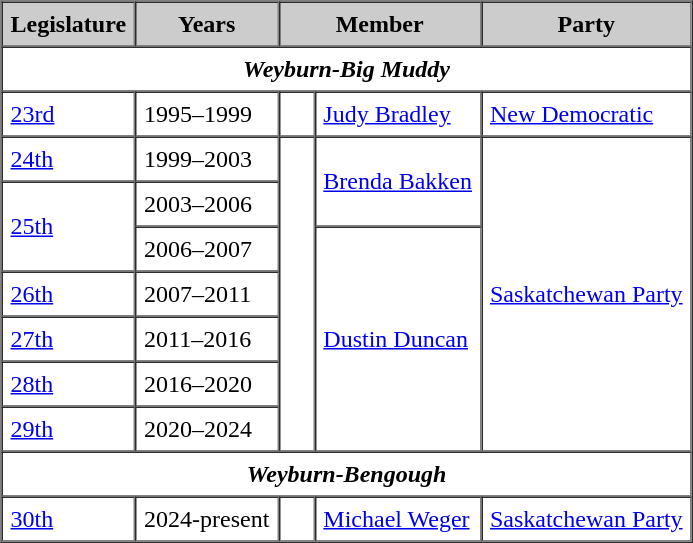<table border=1 cellpadding=5 cellspacing=0>
<tr bgcolor="CCCCCC">
<th>Legislature</th>
<th>Years</th>
<th colspan="2">Member</th>
<th>Party</th>
</tr>
<tr>
<td colspan="5" align="center"><strong><em>Weyburn-Big Muddy</em></strong></td>
</tr>
<tr>
<td><a href='#'>23rd</a></td>
<td>1995–1999</td>
<td>   </td>
<td><a href='#'>Judy Bradley</a></td>
<td><a href='#'>New Democratic</a></td>
</tr>
<tr>
<td><a href='#'>24th</a></td>
<td>1999–2003</td>
<td rowspan="7" >   </td>
<td rowspan="2"><a href='#'>Brenda Bakken</a></td>
<td rowspan="7"><a href='#'>Saskatchewan Party</a></td>
</tr>
<tr>
<td rowspan="2"><a href='#'>25th</a></td>
<td>2003–2006</td>
</tr>
<tr>
<td>2006–2007</td>
<td rowspan="5"><a href='#'>Dustin Duncan</a></td>
</tr>
<tr>
<td><a href='#'>26th</a></td>
<td>2007–2011</td>
</tr>
<tr>
<td><a href='#'>27th</a></td>
<td>2011–2016</td>
</tr>
<tr>
<td><a href='#'>28th</a></td>
<td>2016–2020</td>
</tr>
<tr>
<td><a href='#'>29th</a></td>
<td>2020–2024</td>
</tr>
<tr>
<td colspan="5" align="center"><strong><em>Weyburn-Bengough</em></strong></td>
</tr>
<tr>
<td><a href='#'>30th</a></td>
<td>2024-present</td>
<td>   </td>
<td><a href='#'>Michael Weger</a></td>
<td><a href='#'>Saskatchewan Party</a></td>
</tr>
</table>
